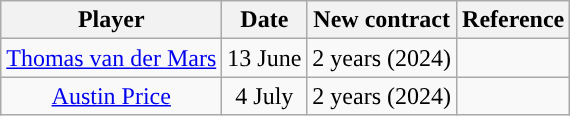<table class="wikitable" style="text-align:center;">
<tr>
<th>Player</th>
<th>Date</th>
<th>New contract</th>
<th>Reference</th>
</tr>
<tr>
<td><a href='#'>Thomas van der Mars</a></td>
<td>13 June</td>
<td>2 years (2024)</td>
<td></td>
</tr>
<tr>
<td><a href='#'>Austin Price</a></td>
<td>4 July</td>
<td>2 years (2024)</td>
<td></td>
</tr>
</table>
